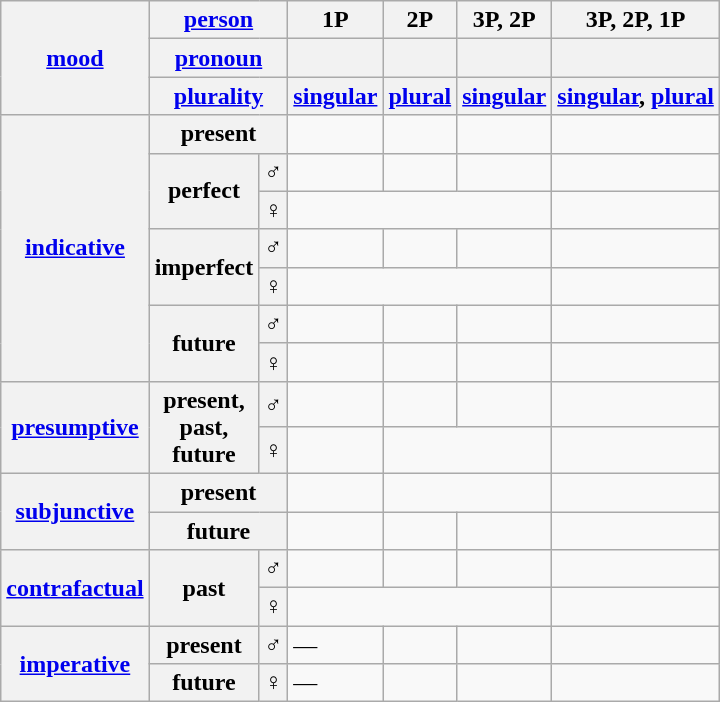<table class="wikitable">
<tr>
<th rowspan="3"><a href='#'>mood</a></th>
<th colspan="2"><a href='#'>person</a></th>
<th>1P</th>
<th>2P</th>
<th>3P, 2P</th>
<th>3P, 2P, 1P</th>
</tr>
<tr>
<th colspan="2"><a href='#'>pronoun</a></th>
<th></th>
<th></th>
<th></th>
<th></th>
</tr>
<tr>
<th colspan="2"><a href='#'>plurality</a></th>
<th><a href='#'>singular</a></th>
<th><a href='#'>plural</a></th>
<th><a href='#'>singular</a></th>
<th><a href='#'>singular</a>, <a href='#'>plural</a></th>
</tr>
<tr>
<th rowspan="7"><a href='#'>indicative</a></th>
<th colspan="2">present</th>
<td></td>
<td></td>
<td></td>
<td></td>
</tr>
<tr>
<th rowspan="2">perfect</th>
<th>♂</th>
<td></td>
<td></td>
<td></td>
<td></td>
</tr>
<tr>
<th>♀</th>
<td colspan="3"></td>
<td></td>
</tr>
<tr>
<th rowspan="2">imperfect</th>
<th>♂</th>
<td></td>
<td></td>
<td></td>
<td></td>
</tr>
<tr>
<th>♀</th>
<td colspan="3"></td>
<td></td>
</tr>
<tr>
<th rowspan="2">future</th>
<th>♂</th>
<td></td>
<td></td>
<td></td>
<td></td>
</tr>
<tr>
<th>♀</th>
<td></td>
<td></td>
<td></td>
<td></td>
</tr>
<tr>
<th rowspan="2"><a href='#'>presumptive</a></th>
<th rowspan="2">present,<br>past,<br>future</th>
<th>♂</th>
<td></td>
<td></td>
<td></td>
<td></td>
</tr>
<tr>
<th>♀</th>
<td></td>
<td colspan="2"></td>
<td></td>
</tr>
<tr>
<th rowspan="2"><a href='#'>subjunctive</a></th>
<th colspan="2">present</th>
<td></td>
<td colspan="2"></td>
<td></td>
</tr>
<tr>
<th colspan="2">future</th>
<td></td>
<td></td>
<td></td>
<td></td>
</tr>
<tr>
<th rowspan="2"><a href='#'>contrafactual</a></th>
<th rowspan="2">past</th>
<th>♂</th>
<td></td>
<td></td>
<td></td>
<td></td>
</tr>
<tr>
<th>♀</th>
<td colspan="3"></td>
<td></td>
</tr>
<tr>
<th rowspan="2"><a href='#'>imperative</a></th>
<th>present</th>
<th>♂</th>
<td>—</td>
<td></td>
<td></td>
<td></td>
</tr>
<tr>
<th>future</th>
<th>♀</th>
<td>—</td>
<td></td>
<td></td>
<td></td>
</tr>
</table>
